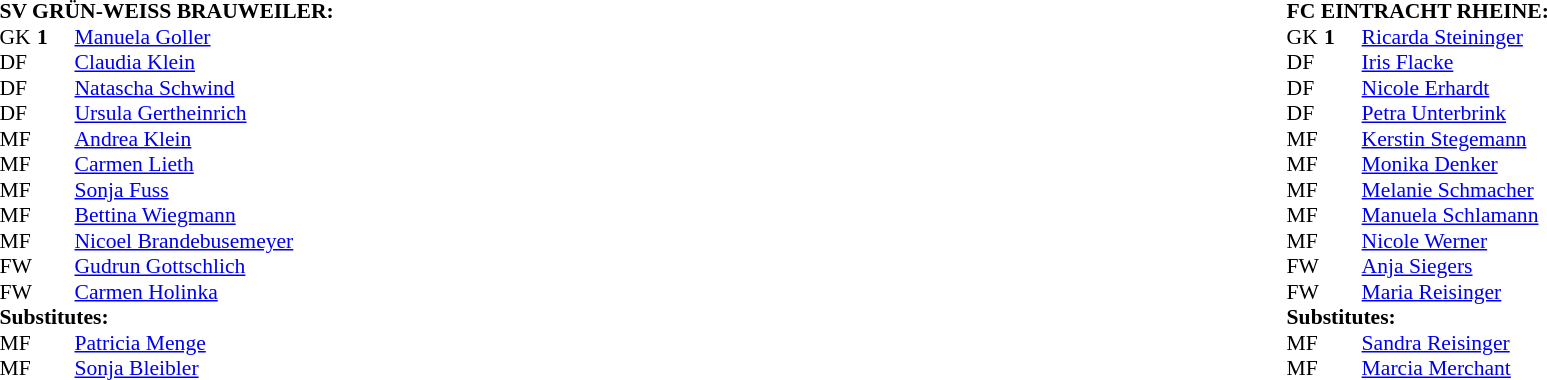<table width="100%">
<tr>
<td valign="top" width="50%"><br><table style="font-size: 90%" cellspacing="0" cellpadding="0">
<tr>
<td colspan="4"><strong>SV GRÜN-WEISS BRAUWEILER:</strong></td>
</tr>
<tr>
<th width="25"></th>
<th width="25"></th>
</tr>
<tr>
<td>GK</td>
<td><strong>1</strong></td>
<td> <a href='#'>Manuela Goller</a></td>
</tr>
<tr>
<td>DF</td>
<td><strong></strong></td>
<td> <a href='#'>Claudia Klein</a></td>
</tr>
<tr>
<td>DF</td>
<td><strong></strong></td>
<td> <a href='#'>Natascha Schwind</a></td>
</tr>
<tr>
<td>DF</td>
<td><strong></strong></td>
<td> <a href='#'>Ursula Gertheinrich</a></td>
</tr>
<tr>
<td>MF</td>
<td><strong></strong></td>
<td> <a href='#'>Andrea Klein</a></td>
</tr>
<tr>
<td>MF</td>
<td><strong></strong></td>
<td> <a href='#'>Carmen Lieth</a></td>
<td></td>
<td></td>
</tr>
<tr>
<td>MF</td>
<td><strong></strong></td>
<td> <a href='#'>Sonja Fuss</a></td>
</tr>
<tr>
<td>MF</td>
<td><strong></strong></td>
<td> <a href='#'>Bettina Wiegmann</a></td>
<td></td>
<td></td>
</tr>
<tr>
<td>MF</td>
<td><strong></strong></td>
<td> <a href='#'>Nicoel Brandebusemeyer</a></td>
</tr>
<tr>
<td>FW</td>
<td><strong></strong></td>
<td> <a href='#'>Gudrun Gottschlich</a></td>
</tr>
<tr>
<td>FW</td>
<td><strong></strong></td>
<td> <a href='#'>Carmen Holinka</a></td>
</tr>
<tr>
<td colspan=3><strong>Substitutes:</strong></td>
</tr>
<tr>
<td>MF</td>
<td><strong></strong></td>
<td> <a href='#'>Patricia Menge</a></td>
<td></td>
<td></td>
</tr>
<tr>
<td>MF</td>
<td><strong></strong></td>
<td> <a href='#'>Sonja Bleibler</a></td>
<td></td>
<td></td>
</tr>
</table>
</td>
<td></td>
<td valign="top" width="50%"><br><table style="font-size: 90%" cellspacing="0" cellpadding="0" align="center">
<tr>
<td colspan="4"><strong>FC EINTRACHT RHEINE:</strong></td>
</tr>
<tr>
<th width="25"></th>
<th width="25"></th>
</tr>
<tr>
<td>GK</td>
<td><strong>1</strong></td>
<td> <a href='#'>Ricarda Steininger</a></td>
</tr>
<tr>
<td>DF</td>
<td><strong></strong></td>
<td> <a href='#'>Iris Flacke</a></td>
</tr>
<tr>
<td>DF</td>
<td><strong></strong></td>
<td> <a href='#'>Nicole Erhardt</a></td>
</tr>
<tr>
<td>DF</td>
<td><strong></strong></td>
<td> <a href='#'>Petra Unterbrink</a></td>
</tr>
<tr>
<td>MF</td>
<td><strong></strong></td>
<td> <a href='#'>Kerstin Stegemann</a></td>
</tr>
<tr>
<td>MF</td>
<td><strong></strong></td>
<td> <a href='#'>Monika Denker</a></td>
</tr>
<tr>
<td>MF</td>
<td><strong></strong></td>
<td> <a href='#'>Melanie Schmacher</a></td>
<td></td>
<td></td>
</tr>
<tr>
<td>MF</td>
<td><strong></strong></td>
<td> <a href='#'>Manuela Schlamann</a></td>
</tr>
<tr>
<td>MF</td>
<td><strong></strong></td>
<td> <a href='#'>Nicole Werner</a></td>
<td></td>
<td></td>
</tr>
<tr>
<td>FW</td>
<td><strong></strong></td>
<td> <a href='#'>Anja Siegers</a></td>
</tr>
<tr>
<td>FW</td>
<td><strong></strong></td>
<td> <a href='#'>Maria Reisinger</a></td>
</tr>
<tr>
<td colspan=3><strong>Substitutes:</strong></td>
</tr>
<tr>
<td>MF</td>
<td><strong></strong></td>
<td> <a href='#'>Sandra Reisinger</a></td>
<td></td>
<td></td>
</tr>
<tr>
<td>MF</td>
<td><strong></strong></td>
<td> <a href='#'>Marcia Merchant</a></td>
<td></td>
<td></td>
</tr>
</table>
</td>
</tr>
</table>
